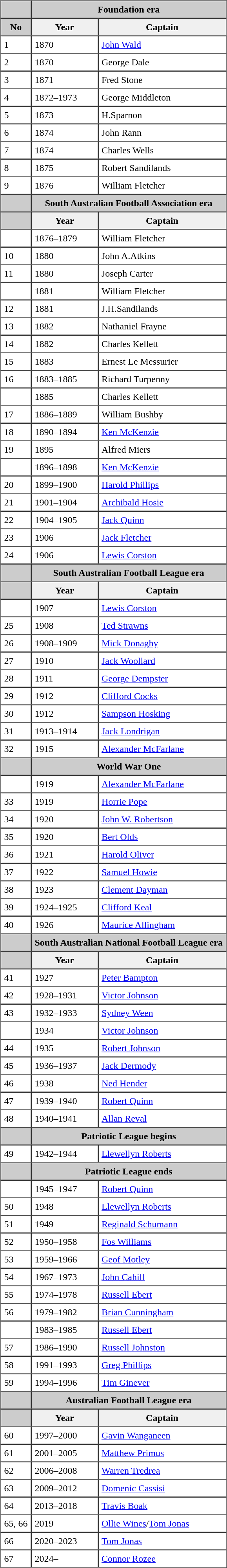<table border="1" cellspacing="0" cellpadding="5">
<tr bgcolor="#cccccc">
</tr>
<tr style="background:#cccccc;">
<th></th>
<th colspan="2">Foundation era</th>
</tr>
<tr style="background:#cccccc;">
<th>No</th>
<th style="text-align:center; background:#f0f0f0;"><strong>Year</strong></th>
<th style="text-align:center; background:#f0f0f0;"><strong>Captain</strong></th>
</tr>
<tr>
<td>1</td>
<td>1870</td>
<td><a href='#'>John Wald</a></td>
</tr>
<tr>
<td>2</td>
<td>1870</td>
<td>George Dale</td>
</tr>
<tr>
<td>3</td>
<td>1871</td>
<td>Fred Stone</td>
</tr>
<tr>
<td>4</td>
<td>1872–1973</td>
<td>George Middleton</td>
</tr>
<tr>
<td>5</td>
<td>1873</td>
<td>H.Sparnon</td>
</tr>
<tr>
<td>6</td>
<td>1874</td>
<td>John Rann</td>
</tr>
<tr>
<td>7</td>
<td>1874</td>
<td>Charles Wells</td>
</tr>
<tr>
<td>8</td>
<td>1875</td>
<td>Robert Sandilands</td>
</tr>
<tr>
<td>9</td>
<td>1876</td>
<td>William Fletcher</td>
</tr>
<tr>
</tr>
<tr style="background:#cccccc;">
<th></th>
<th colspan="2">South Australian Football Association era</th>
</tr>
<tr style="background:#cccccc;">
<th></th>
<th style="text-align:center; background:#f0f0f0;"><strong>Year</strong></th>
<th style="text-align:center; background:#f0f0f0;"><strong>Captain</strong></th>
</tr>
<tr>
<td></td>
<td>1876–1879</td>
<td>William Fletcher</td>
</tr>
<tr>
<td>10</td>
<td>1880</td>
<td>John A.Atkins</td>
</tr>
<tr>
<td>11</td>
<td>1880</td>
<td>Joseph Carter</td>
</tr>
<tr>
<td></td>
<td>1881</td>
<td>William Fletcher</td>
</tr>
<tr>
<td>12</td>
<td>1881</td>
<td>J.H.Sandilands</td>
</tr>
<tr>
<td>13</td>
<td>1882</td>
<td>Nathaniel Frayne</td>
</tr>
<tr>
<td>14</td>
<td>1882</td>
<td>Charles Kellett</td>
</tr>
<tr>
<td>15</td>
<td>1883</td>
<td>Ernest Le Messurier</td>
</tr>
<tr>
<td>16</td>
<td>1883–1885</td>
<td>Richard Turpenny</td>
</tr>
<tr>
<td></td>
<td>1885</td>
<td>Charles Kellett</td>
</tr>
<tr>
<td>17</td>
<td>1886–1889</td>
<td>William Bushby</td>
</tr>
<tr>
<td>18</td>
<td>1890–1894</td>
<td><a href='#'>Ken McKenzie</a></td>
</tr>
<tr>
<td>19</td>
<td>1895</td>
<td>Alfred Miers</td>
</tr>
<tr>
<td></td>
<td>1896–1898</td>
<td><a href='#'>Ken McKenzie</a></td>
</tr>
<tr>
<td>20</td>
<td>1899–1900</td>
<td><a href='#'>Harold Phillips</a></td>
</tr>
<tr>
<td>21</td>
<td>1901–1904</td>
<td><a href='#'>Archibald Hosie</a></td>
</tr>
<tr>
<td>22</td>
<td>1904–1905</td>
<td><a href='#'>Jack Quinn</a></td>
</tr>
<tr>
<td>23</td>
<td>1906</td>
<td><a href='#'>Jack Fletcher</a></td>
</tr>
<tr>
<td>24</td>
<td>1906</td>
<td><a href='#'>Lewis Corston</a></td>
</tr>
<tr>
</tr>
<tr style="background:#cccccc;">
<th></th>
<th colspan="2">South Australian Football League era</th>
</tr>
<tr style="background:#cccccc;">
<th></th>
<th style="text-align:center; background:#f0f0f0;"><strong>Year</strong></th>
<th style="text-align:center; background:#f0f0f0;"><strong>Captain</strong></th>
</tr>
<tr>
<td></td>
<td>1907</td>
<td><a href='#'>Lewis Corston</a></td>
</tr>
<tr>
<td>25</td>
<td>1908</td>
<td><a href='#'>Ted Strawns</a></td>
</tr>
<tr>
<td>26</td>
<td>1908–1909</td>
<td><a href='#'>Mick Donaghy</a></td>
</tr>
<tr>
<td>27</td>
<td>1910</td>
<td><a href='#'>Jack Woollard</a></td>
</tr>
<tr>
<td>28</td>
<td>1911</td>
<td><a href='#'>George Dempster</a></td>
</tr>
<tr>
<td>29</td>
<td>1912</td>
<td><a href='#'>Clifford Cocks</a></td>
</tr>
<tr>
<td>30</td>
<td>1912</td>
<td><a href='#'>Sampson Hosking</a></td>
</tr>
<tr>
<td>31</td>
<td>1913–1914</td>
<td><a href='#'>Jack Londrigan</a></td>
</tr>
<tr>
<td>32</td>
<td>1915</td>
<td><a href='#'>Alexander McFarlane</a></td>
</tr>
<tr>
</tr>
<tr style="background:#cccccc;">
<th></th>
<th colspan="2">World War One</th>
</tr>
<tr>
<td></td>
<td>1919</td>
<td><a href='#'>Alexander McFarlane</a></td>
</tr>
<tr>
<td>33</td>
<td>1919</td>
<td><a href='#'>Horrie Pope</a></td>
</tr>
<tr>
<td>34</td>
<td>1920</td>
<td><a href='#'>John W. Robertson</a></td>
</tr>
<tr>
<td>35</td>
<td>1920</td>
<td><a href='#'>Bert Olds</a></td>
</tr>
<tr>
<td>36</td>
<td>1921</td>
<td><a href='#'>Harold Oliver</a></td>
</tr>
<tr>
<td>37</td>
<td>1922</td>
<td><a href='#'>Samuel Howie</a></td>
</tr>
<tr>
<td>38</td>
<td>1923</td>
<td><a href='#'>Clement Dayman</a></td>
</tr>
<tr>
<td>39</td>
<td>1924–1925</td>
<td><a href='#'>Clifford Keal</a></td>
</tr>
<tr>
<td>40</td>
<td>1926</td>
<td><a href='#'>Maurice Allingham</a></td>
</tr>
<tr>
</tr>
<tr style="background:#cccccc;">
<th></th>
<th colspan="2">South Australian National Football League era</th>
</tr>
<tr style="background:#cccccc;">
<th></th>
<th style="text-align:center; background:#f0f0f0;"><strong>Year</strong></th>
<th style="text-align:center; background:#f0f0f0;"><strong>Captain</strong></th>
</tr>
<tr>
<td>41</td>
<td>1927</td>
<td><a href='#'>Peter Bampton</a></td>
</tr>
<tr>
<td>42</td>
<td>1928–1931</td>
<td><a href='#'>Victor Johnson</a></td>
</tr>
<tr>
<td>43</td>
<td>1932–1933</td>
<td><a href='#'>Sydney Ween</a></td>
</tr>
<tr>
<td></td>
<td>1934</td>
<td><a href='#'>Victor Johnson</a></td>
</tr>
<tr>
<td>44</td>
<td>1935</td>
<td><a href='#'>Robert Johnson</a></td>
</tr>
<tr>
<td>45</td>
<td>1936–1937</td>
<td><a href='#'>Jack Dermody</a></td>
</tr>
<tr>
<td>46</td>
<td>1938</td>
<td><a href='#'>Ned Hender</a></td>
</tr>
<tr>
<td>47</td>
<td>1939–1940</td>
<td><a href='#'>Robert Quinn</a></td>
</tr>
<tr>
<td>48</td>
<td>1940–1941</td>
<td><a href='#'>Allan Reval</a></td>
</tr>
<tr>
</tr>
<tr style="background:#cccccc;">
<th></th>
<th colspan="2">Patriotic League begins</th>
</tr>
<tr>
<td>49</td>
<td>1942–1944</td>
<td><a href='#'>Llewellyn Roberts</a></td>
</tr>
<tr>
</tr>
<tr style="background:#cccccc;">
<th></th>
<th colspan="2">Patriotic League ends</th>
</tr>
<tr>
<td></td>
<td>1945–1947</td>
<td><a href='#'>Robert Quinn</a></td>
</tr>
<tr>
<td>50</td>
<td>1948</td>
<td><a href='#'>Llewellyn Roberts</a></td>
</tr>
<tr>
<td>51</td>
<td>1949</td>
<td><a href='#'>Reginald Schumann</a></td>
</tr>
<tr>
<td>52</td>
<td>1950–1958</td>
<td><a href='#'>Fos Williams</a></td>
</tr>
<tr>
<td>53</td>
<td>1959–1966</td>
<td><a href='#'>Geof Motley</a></td>
</tr>
<tr>
<td>54</td>
<td>1967–1973</td>
<td><a href='#'>John Cahill</a></td>
</tr>
<tr>
<td>55</td>
<td>1974–1978</td>
<td><a href='#'>Russell Ebert</a></td>
</tr>
<tr>
<td>56</td>
<td>1979–1982</td>
<td><a href='#'>Brian Cunningham</a></td>
</tr>
<tr>
<td></td>
<td>1983–1985</td>
<td><a href='#'>Russell Ebert</a></td>
</tr>
<tr>
<td>57</td>
<td>1986–1990</td>
<td><a href='#'>Russell Johnston</a></td>
</tr>
<tr>
<td>58</td>
<td>1991–1993</td>
<td><a href='#'>Greg Phillips</a></td>
</tr>
<tr>
<td>59</td>
<td>1994–1996</td>
<td><a href='#'>Tim Ginever</a></td>
</tr>
<tr>
</tr>
<tr style="background:#cccccc;">
<th></th>
<th colspan="2">Australian Football League era</th>
</tr>
<tr style="background:#cccccc;">
<th></th>
<th style="text-align:center; background:#f0f0f0;"><strong>Year</strong></th>
<th style="text-align:center; background:#f0f0f0;"><strong>Captain</strong></th>
</tr>
<tr>
<td>60</td>
<td>1997–2000</td>
<td><a href='#'>Gavin Wanganeen</a></td>
</tr>
<tr>
<td>61</td>
<td>2001–2005</td>
<td><a href='#'>Matthew Primus</a></td>
</tr>
<tr>
<td>62</td>
<td>2006–2008</td>
<td><a href='#'>Warren Tredrea</a></td>
</tr>
<tr>
<td>63</td>
<td>2009–2012</td>
<td><a href='#'>Domenic Cassisi</a></td>
</tr>
<tr>
<td>64</td>
<td>2013–2018</td>
<td><a href='#'>Travis Boak</a></td>
</tr>
<tr>
<td>65, 66</td>
<td>2019</td>
<td><a href='#'>Ollie Wines</a>/<a href='#'>Tom Jonas</a></td>
</tr>
<tr>
<td>66</td>
<td>2020–2023</td>
<td><a href='#'>Tom Jonas</a></td>
</tr>
<tr>
<td>67</td>
<td>2024–</td>
<td><a href='#'>Connor Rozee</a></td>
</tr>
</table>
